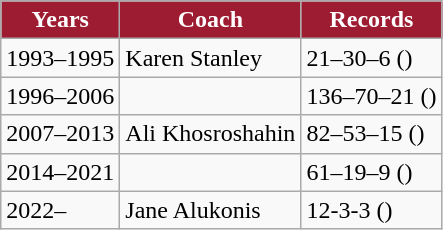<table class="wikitable sortable" style="font-size: %;text-align: ;">
<tr>
<th style="background:#9E1C32; color:white">Years</th>
<th style="background:#9E1C32; color:white">Coach</th>
<th style="background:#9E1C32; color:white">Records</th>
</tr>
<tr>
<td>1993–1995</td>
<td>Karen Stanley</td>
<td>21–30–6 ()</td>
</tr>
<tr>
<td>1996–2006</td>
<td></td>
<td>136–70–21 ()</td>
</tr>
<tr>
<td>2007–2013</td>
<td>Ali Khosroshahin</td>
<td>82–53–15 ()</td>
</tr>
<tr>
<td>2014–2021</td>
<td></td>
<td>61–19–9 ()</td>
</tr>
<tr>
<td>2022–</td>
<td>Jane Alukonis</td>
<td>12-3-3 ()</td>
</tr>
</table>
